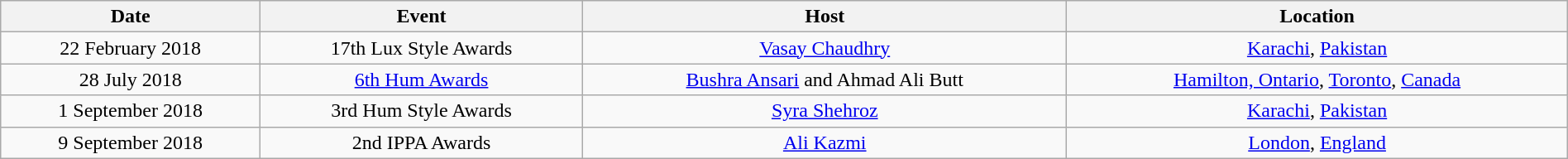<table class="wikitable sortable" style="text-align: center; width: 100%; margin: 1em auto 1em auto;">
<tr>
<th>Date</th>
<th>Event</th>
<th>Host</th>
<th>Location</th>
</tr>
<tr>
<td>22 February 2018</td>
<td>17th Lux Style Awards</td>
<td><a href='#'>Vasay Chaudhry</a></td>
<td><a href='#'>Karachi</a>, <a href='#'>Pakistan</a></td>
</tr>
<tr>
<td>28 July 2018</td>
<td><a href='#'>6th Hum Awards</a></td>
<td><a href='#'>Bushra Ansari</a> and Ahmad Ali Butt</td>
<td><a href='#'>Hamilton, Ontario</a>, <a href='#'>Toronto</a>, <a href='#'>Canada</a></td>
</tr>
<tr>
<td>1 September 2018</td>
<td>3rd Hum Style Awards</td>
<td><a href='#'>Syra Shehroz</a></td>
<td><a href='#'>Karachi</a>, <a href='#'>Pakistan</a></td>
</tr>
<tr>
<td>9 September 2018</td>
<td>2nd IPPA Awards</td>
<td><a href='#'>Ali Kazmi</a></td>
<td><a href='#'>London</a>, <a href='#'>England</a></td>
</tr>
</table>
